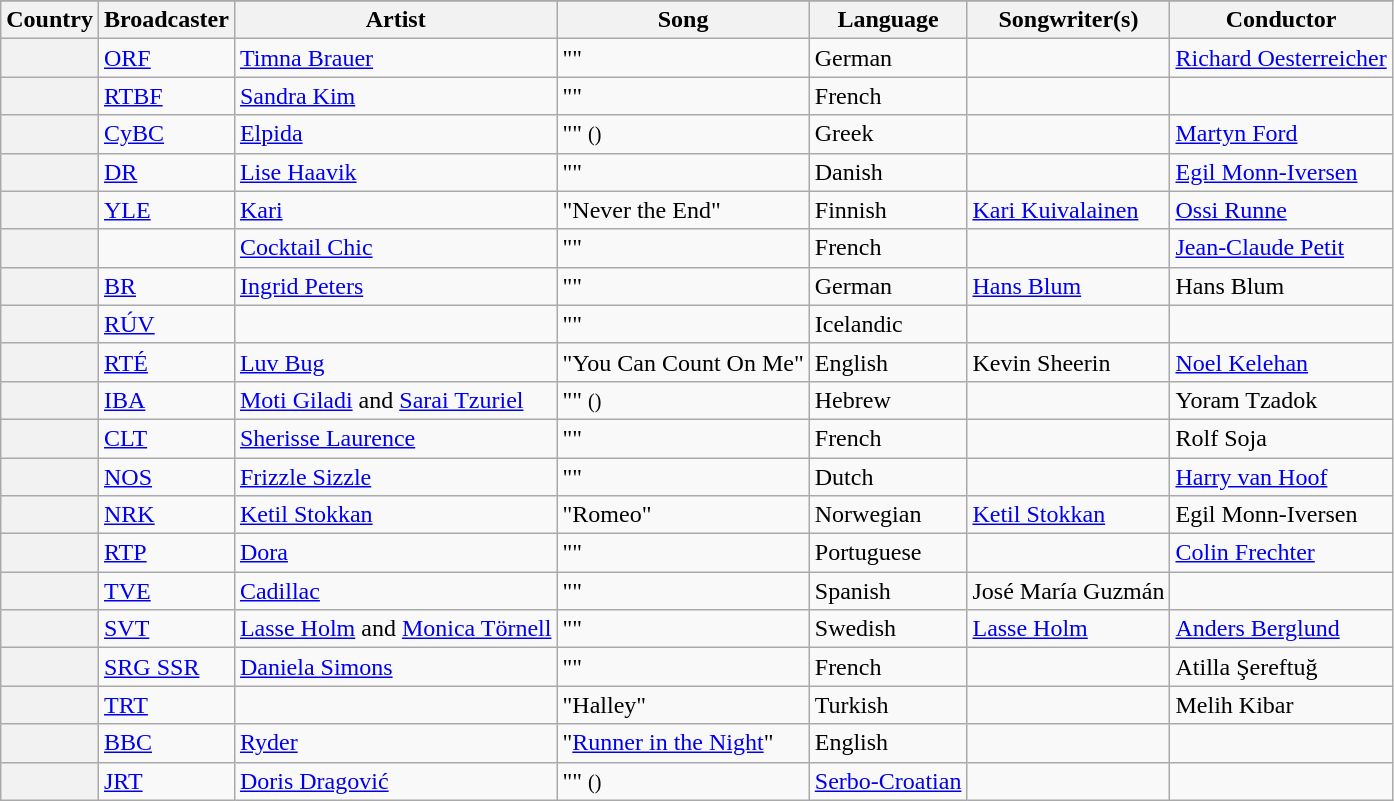<table class="wikitable plainrowheaders">
<tr>
</tr>
<tr>
<th scope="col">Country</th>
<th scope="col">Broadcaster</th>
<th scope="col">Artist</th>
<th scope="col">Song</th>
<th scope="col">Language</th>
<th scope="col">Songwriter(s)</th>
<th scope="col">Conductor</th>
</tr>
<tr>
<th scope="row"></th>
<td><a href='#'>ORF</a></td>
<td><a href='#'>Timna Brauer</a></td>
<td>""</td>
<td>German</td>
<td></td>
<td><a href='#'>Richard Oesterreicher</a></td>
</tr>
<tr>
<th scope="row"></th>
<td><a href='#'>RTBF</a></td>
<td><a href='#'>Sandra Kim</a></td>
<td>""</td>
<td>French</td>
<td></td>
<td></td>
</tr>
<tr>
<th scope="row"></th>
<td><a href='#'>CyBC</a></td>
<td><a href='#'>Elpida</a></td>
<td>"" <small>()</small></td>
<td>Greek</td>
<td></td>
<td><a href='#'>Martyn Ford</a></td>
</tr>
<tr>
<th scope="row"></th>
<td><a href='#'>DR</a></td>
<td><a href='#'>Lise Haavik</a></td>
<td>""</td>
<td>Danish</td>
<td></td>
<td><a href='#'>Egil Monn-Iversen</a></td>
</tr>
<tr>
<th scope="row"></th>
<td><a href='#'>YLE</a></td>
<td><a href='#'>Kari</a></td>
<td>"Never the End"</td>
<td>Finnish</td>
<td><a href='#'>Kari Kuivalainen</a></td>
<td><a href='#'>Ossi Runne</a></td>
</tr>
<tr>
<th scope="row"></th>
<td></td>
<td><a href='#'>Cocktail Chic</a></td>
<td>""</td>
<td>French</td>
<td></td>
<td><a href='#'>Jean-Claude Petit</a></td>
</tr>
<tr>
<th scope="row"></th>
<td><a href='#'>BR</a></td>
<td><a href='#'>Ingrid Peters</a></td>
<td>""</td>
<td>German</td>
<td><a href='#'>Hans Blum</a></td>
<td>Hans Blum</td>
</tr>
<tr>
<th scope="row"></th>
<td><a href='#'>RÚV</a></td>
<td></td>
<td>""</td>
<td>Icelandic</td>
<td></td>
<td></td>
</tr>
<tr>
<th scope="row"></th>
<td><a href='#'>RTÉ</a></td>
<td><a href='#'>Luv Bug</a></td>
<td>"You Can Count On Me"</td>
<td>English</td>
<td>Kevin Sheerin</td>
<td><a href='#'>Noel Kelehan</a></td>
</tr>
<tr>
<th scope="row"></th>
<td><a href='#'>IBA</a></td>
<td><a href='#'>Moti Giladi</a> and <a href='#'>Sarai Tzuriel</a></td>
<td>"" <small>()</small></td>
<td>Hebrew</td>
<td></td>
<td>Yoram Tzadok</td>
</tr>
<tr>
<th scope="row"></th>
<td><a href='#'>CLT</a></td>
<td><a href='#'>Sherisse Laurence</a></td>
<td>""</td>
<td>French</td>
<td></td>
<td>Rolf Soja</td>
</tr>
<tr>
<th scope="row"></th>
<td><a href='#'>NOS</a></td>
<td><a href='#'>Frizzle Sizzle</a></td>
<td>""</td>
<td>Dutch</td>
<td></td>
<td><a href='#'>Harry van Hoof</a></td>
</tr>
<tr>
<th scope="row"></th>
<td><a href='#'>NRK</a></td>
<td><a href='#'>Ketil Stokkan</a></td>
<td>"Romeo"</td>
<td>Norwegian</td>
<td><a href='#'>Ketil Stokkan</a></td>
<td>Egil Monn-Iversen</td>
</tr>
<tr>
<th scope="row"></th>
<td><a href='#'>RTP</a></td>
<td><a href='#'>Dora</a></td>
<td>""</td>
<td>Portuguese</td>
<td></td>
<td><a href='#'>Colin Frechter</a></td>
</tr>
<tr>
<th scope="row"></th>
<td><a href='#'>TVE</a></td>
<td><a href='#'>Cadillac</a></td>
<td>""</td>
<td>Spanish</td>
<td>José María Guzmán</td>
<td></td>
</tr>
<tr>
<th scope="row"></th>
<td><a href='#'>SVT</a></td>
<td><a href='#'>Lasse Holm</a> and <a href='#'>Monica Törnell</a></td>
<td>""</td>
<td>Swedish</td>
<td><a href='#'>Lasse Holm</a></td>
<td><a href='#'>Anders Berglund</a></td>
</tr>
<tr>
<th scope="row"></th>
<td><a href='#'>SRG SSR</a></td>
<td><a href='#'>Daniela Simons</a></td>
<td>""</td>
<td>French</td>
<td></td>
<td>Atilla Şereftuğ</td>
</tr>
<tr>
<th scope="row"></th>
<td><a href='#'>TRT</a></td>
<td></td>
<td>"Halley"</td>
<td>Turkish</td>
<td></td>
<td>Melih Kibar</td>
</tr>
<tr>
<th scope="row"></th>
<td><a href='#'>BBC</a></td>
<td><a href='#'>Ryder</a></td>
<td>"<a href='#'>Runner in the Night</a>"</td>
<td>English</td>
<td></td>
<td></td>
</tr>
<tr>
<th scope="row"></th>
<td><a href='#'>JRT</a></td>
<td><a href='#'>Doris Dragović</a></td>
<td>"" <small>()</small></td>
<td><a href='#'>Serbo-Croatian</a></td>
<td></td>
<td></td>
</tr>
</table>
